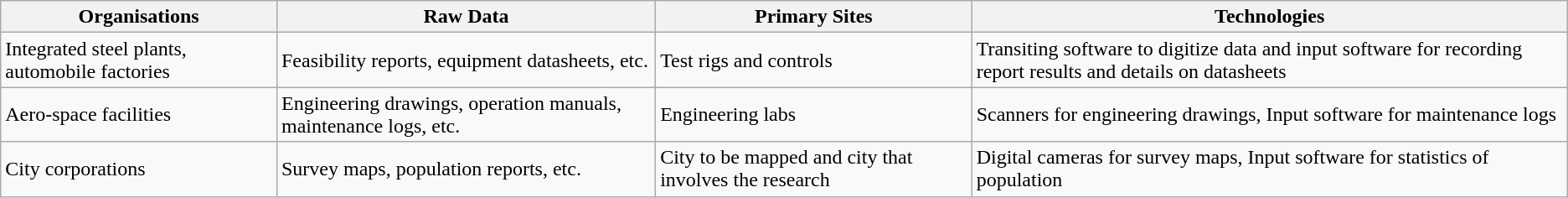<table class="wikitable">
<tr>
<th>Organisations</th>
<th>Raw Data</th>
<th>Primary Sites</th>
<th>Technologies</th>
</tr>
<tr>
<td>Integrated steel plants, automobile factories</td>
<td>Feasibility reports, equipment datasheets, etc.</td>
<td>Test rigs and controls</td>
<td>Transiting software to digitize data and input software for recording report results and details on datasheets</td>
</tr>
<tr>
<td>Aero-space facilities</td>
<td>Engineering drawings, operation manuals, maintenance logs, etc.</td>
<td>Engineering labs</td>
<td>Scanners for engineering drawings, Input software for maintenance logs</td>
</tr>
<tr>
<td>City corporations</td>
<td>Survey maps, population reports, etc.</td>
<td>City to be mapped and city that involves the research</td>
<td>Digital cameras for survey maps, Input software for statistics of population</td>
</tr>
</table>
